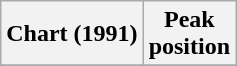<table class="wikitable sortable plainrowheaders" style="text-align:center">
<tr>
<th>Chart (1991)</th>
<th>Peak<br>position</th>
</tr>
<tr>
</tr>
</table>
